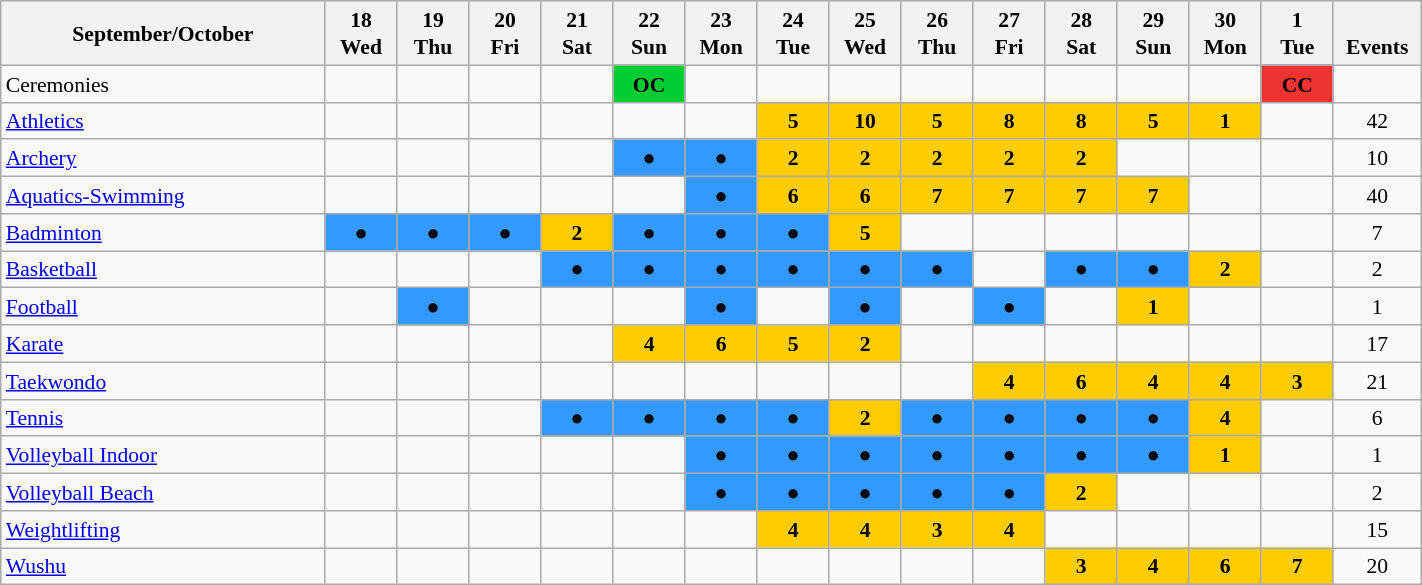<table class="wikitable" style="margin:0.5em auto; font-size:90%; line-height:1.25em;width:75%;">
<tr>
<th style="width:18%;">September/October</th>
<th style="width:4%;">18<br>Wed</th>
<th style="width:4%;">19<br>Thu</th>
<th style="width:4%;">20<br>Fri</th>
<th style="width:4%;">21<br>Sat</th>
<th style="width:4%;">22<br>Sun</th>
<th style="width:4%;">23<br>Mon</th>
<th style="width:4%;">24<br>Tue</th>
<th style="width:4%;">25<br>Wed</th>
<th style="width:4%;">26<br>Thu</th>
<th style="width:4%;">27<br>Fri</th>
<th style="width:4%;">28<br>Sat</th>
<th style="width:4%;">29<br>Sun</th>
<th style="width:4%;">30<br>Mon</th>
<th style="width:4%;">1<br>Tue</th>
<th style="width:4%;"><br>Events</th>
</tr>
<tr align="center">
<td align="left">Ceremonies</td>
<td></td>
<td></td>
<td></td>
<td></td>
<td bgcolor="#00cc33" align="center"><strong>OC</strong></td>
<td></td>
<td></td>
<td></td>
<td></td>
<td></td>
<td></td>
<td></td>
<td></td>
<td bgcolor="#ee3333" align="center"><strong>CC</strong></td>
<td></td>
</tr>
<tr align="center">
<td align="left"> <a href='#'>Athletics</a></td>
<td></td>
<td></td>
<td></td>
<td></td>
<td></td>
<td></td>
<td bgcolor="#ffcc00"><strong>5 </strong></td>
<td bgcolor="#ffcc00"><strong>10 </strong></td>
<td bgcolor="#ffcc00"><strong>5 </strong></td>
<td bgcolor="#ffcc00"><strong>8</strong></td>
<td bgcolor="#ffcc00"><strong>8 </strong></td>
<td bgcolor="#ffcc00"><strong>5 </strong></td>
<td bgcolor="#ffcc00"><strong>1</strong></td>
<td></td>
<td>42</td>
</tr>
<tr align="center">
<td align="left"> <a href='#'>Archery</a></td>
<td></td>
<td></td>
<td></td>
<td></td>
<td bgcolor="#3399ff">●</td>
<td bgcolor="#3399ff">●</td>
<td bgcolor="#ffcc00"><strong>2 </strong></td>
<td bgcolor="#ffcc00"><strong>2</strong></td>
<td bgcolor="#ffcc00"><strong>2 </strong></td>
<td bgcolor="#ffcc00"><strong>2 </strong></td>
<td bgcolor="#ffcc00"><strong>2 </strong></td>
<td></td>
<td></td>
<td></td>
<td>10</td>
</tr>
<tr align="center">
<td align="left"> <a href='#'>Aquatics-Swimming</a></td>
<td></td>
<td></td>
<td></td>
<td></td>
<td></td>
<td bgcolor="#3399ff">●</td>
<td bgcolor="#ffcc00"><strong>6</strong></td>
<td bgcolor="#ffcc00"><strong>6</strong></td>
<td bgcolor="#ffcc00"><strong>7</strong></td>
<td bgcolor="#ffcc00"><strong>7</strong></td>
<td bgcolor="#ffcc00"><strong>7</strong></td>
<td bgcolor="#ffcc00"><strong>7</strong></td>
<td></td>
<td></td>
<td>40</td>
</tr>
<tr align="center">
<td align="left"> <a href='#'>Badminton</a></td>
<td bgcolor="#3399ff">●</td>
<td bgcolor="#3399ff">●</td>
<td bgcolor="#3399ff">●</td>
<td bgcolor="#ffcc00"><strong>2</strong></td>
<td bgcolor="#3399ff">●</td>
<td bgcolor="#3399ff">●</td>
<td bgcolor="#3399ff">●</td>
<td bgcolor="#ffcc00"><strong>5</strong></td>
<td></td>
<td></td>
<td></td>
<td></td>
<td></td>
<td></td>
<td>7</td>
</tr>
<tr align="center">
<td align="left"> <a href='#'>Basketball</a></td>
<td></td>
<td></td>
<td></td>
<td bgcolor="#3399ff">●</td>
<td bgcolor="#3399ff">●</td>
<td bgcolor="#3399ff">●</td>
<td bgcolor="#3399ff">●</td>
<td bgcolor="#3399ff">●</td>
<td bgcolor="#3399ff">●</td>
<td></td>
<td bgcolor="#3399ff">●</td>
<td bgcolor="#3399ff">●</td>
<td bgcolor="#ffcc00"><strong>2</strong></td>
<td></td>
<td>2</td>
</tr>
<tr align="center">
<td align="left"> <a href='#'>Football</a></td>
<td></td>
<td bgcolor="#3399ff">●</td>
<td></td>
<td></td>
<td></td>
<td bgcolor="#3399ff">●</td>
<td></td>
<td bgcolor="#3399ff">●</td>
<td></td>
<td bgcolor="#3399ff">●</td>
<td></td>
<td bgcolor="#ffcc00"><strong>1</strong></td>
<td></td>
<td></td>
<td>1</td>
</tr>
<tr align="center">
<td align="left"> <a href='#'>Karate</a></td>
<td></td>
<td></td>
<td></td>
<td></td>
<td bgcolor="#ffcc00"><strong>4</strong></td>
<td bgcolor="#ffcc00"><strong>6</strong></td>
<td bgcolor="#ffcc00"><strong>5</strong></td>
<td bgcolor="#ffcc00"><strong>2</strong></td>
<td></td>
<td></td>
<td></td>
<td></td>
<td></td>
<td></td>
<td>17</td>
</tr>
<tr align="center">
<td align="left"> <a href='#'>Taekwondo</a></td>
<td></td>
<td></td>
<td></td>
<td></td>
<td></td>
<td></td>
<td></td>
<td></td>
<td></td>
<td bgcolor="#ffcc00"><strong>4</strong></td>
<td bgcolor="#ffcc00"><strong>6</strong></td>
<td bgcolor="#ffcc00"><strong>4</strong></td>
<td bgcolor="#ffcc00"><strong>4</strong></td>
<td bgcolor="#ffcc00"><strong>3</strong></td>
<td>21</td>
</tr>
<tr align="center">
<td align="left"> <a href='#'>Tennis</a></td>
<td></td>
<td></td>
<td></td>
<td bgcolor="#3399ff">●</td>
<td bgcolor="#3399ff">●</td>
<td bgcolor="#3399ff">●</td>
<td bgcolor="#3399ff">●</td>
<td bgcolor="#ffcc00"><strong>2</strong></td>
<td bgcolor="#3399ff">●</td>
<td bgcolor="#3399ff">●</td>
<td bgcolor="#3399ff">●</td>
<td bgcolor="#3399ff">●</td>
<td bgcolor="#ffcc00"><strong>4</strong></td>
<td></td>
<td>6</td>
</tr>
<tr align="center">
<td align="left"> <a href='#'>Volleyball Indoor</a></td>
<td></td>
<td></td>
<td></td>
<td></td>
<td></td>
<td bgcolor="#3399ff">●</td>
<td bgcolor="#3399ff">●</td>
<td bgcolor="#3399ff">●</td>
<td bgcolor="#3399ff">●</td>
<td bgcolor="#3399ff">●</td>
<td bgcolor="#3399ff">●</td>
<td bgcolor="#3399ff">●</td>
<td bgcolor="#ffcc00"><strong>1</strong></td>
<td></td>
<td>1</td>
</tr>
<tr align="center">
<td align="left"> <a href='#'>Volleyball Beach</a></td>
<td></td>
<td></td>
<td></td>
<td></td>
<td></td>
<td bgcolor="#3399ff">●</td>
<td bgcolor="#3399ff">●</td>
<td bgcolor="#3399ff">●</td>
<td bgcolor="#3399ff">●</td>
<td bgcolor="#3399ff">●</td>
<td bgcolor="#ffcc00"><strong>2</strong></td>
<td></td>
<td></td>
<td></td>
<td>2</td>
</tr>
<tr align="center">
<td align="left"> <a href='#'>Weightlifting</a></td>
<td></td>
<td></td>
<td></td>
<td></td>
<td></td>
<td></td>
<td bgcolor="#ffcc00"><strong>4</strong></td>
<td bgcolor="#ffcc00"><strong>4</strong></td>
<td bgcolor="#ffcc00"><strong>3</strong></td>
<td bgcolor="#ffcc00"><strong>4</strong></td>
<td></td>
<td></td>
<td></td>
<td></td>
<td>15</td>
</tr>
<tr align="center">
<td align="left"> <a href='#'>Wushu</a></td>
<td></td>
<td></td>
<td></td>
<td></td>
<td></td>
<td></td>
<td></td>
<td></td>
<td></td>
<td></td>
<td bgcolor="#ffcc00"><strong>3</strong></td>
<td bgcolor="#ffcc00"><strong>4</strong></td>
<td bgcolor="#ffcc00"><strong>6</strong></td>
<td bgcolor="#ffcc00"><strong>7</strong></td>
<td>20</td>
</tr>
</table>
